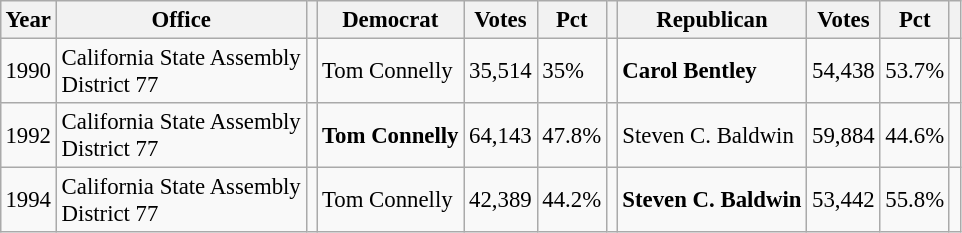<table class="wikitable" style="margin:0.5em ; font-size:95%">
<tr>
<th>Year</th>
<th>Office</th>
<th></th>
<th>Democrat</th>
<th>Votes</th>
<th>Pct</th>
<th></th>
<th>Republican</th>
<th>Votes</th>
<th>Pct</th>
<th></th>
</tr>
<tr>
<td>1990</td>
<td>California State Assembly<br> District 77</td>
<td></td>
<td>Tom Connelly</td>
<td>35,514</td>
<td>35%</td>
<td></td>
<td><strong>Carol Bentley</strong></td>
<td>54,438</td>
<td>53.7%</td>
<td></td>
</tr>
<tr>
<td>1992</td>
<td>California State Assembly<br> District 77</td>
<td></td>
<td><strong>Tom Connelly</strong></td>
<td>64,143</td>
<td>47.8%</td>
<td></td>
<td>Steven C. Baldwin</td>
<td>59,884</td>
<td>44.6%</td>
<td></td>
</tr>
<tr>
<td>1994</td>
<td>California State Assembly<br> District 77</td>
<td></td>
<td>Tom Connelly</td>
<td>42,389</td>
<td>44.2%</td>
<td></td>
<td><strong>Steven C. Baldwin</strong></td>
<td>53,442</td>
<td>55.8%</td>
<td></td>
</tr>
</table>
